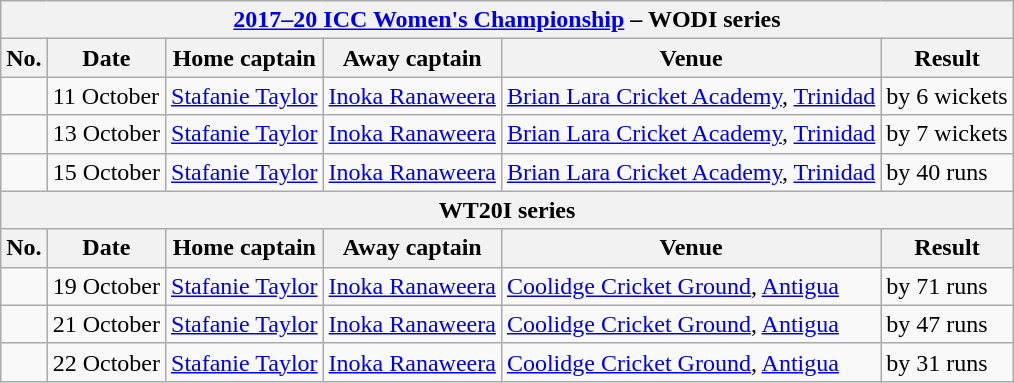<table class="wikitable">
<tr>
<th colspan="6"><a href='#'>2017–20 ICC Women's Championship</a> – WODI series</th>
</tr>
<tr>
<th>No.</th>
<th>Date</th>
<th>Home captain</th>
<th>Away captain</th>
<th>Venue</th>
<th>Result</th>
</tr>
<tr>
<td></td>
<td>11 October</td>
<td><a href='#'>Stafanie Taylor</a></td>
<td><a href='#'>Inoka Ranaweera</a></td>
<td><a href='#'>Brian Lara Cricket Academy</a>, <a href='#'>Trinidad</a></td>
<td> by 6 wickets</td>
</tr>
<tr>
<td></td>
<td>13 October</td>
<td><a href='#'>Stafanie Taylor</a></td>
<td><a href='#'>Inoka Ranaweera</a></td>
<td><a href='#'>Brian Lara Cricket Academy</a>, <a href='#'>Trinidad</a></td>
<td> by 7 wickets</td>
</tr>
<tr>
<td></td>
<td>15 October</td>
<td><a href='#'>Stafanie Taylor</a></td>
<td><a href='#'>Inoka Ranaweera</a></td>
<td><a href='#'>Brian Lara Cricket Academy</a>, <a href='#'>Trinidad</a></td>
<td> by 40 runs</td>
</tr>
<tr>
<th colspan="6">WT20I series</th>
</tr>
<tr>
<th>No.</th>
<th>Date</th>
<th>Home captain</th>
<th>Away captain</th>
<th>Venue</th>
<th>Result</th>
</tr>
<tr>
<td></td>
<td>19 October</td>
<td><a href='#'>Stafanie Taylor</a></td>
<td><a href='#'>Inoka Ranaweera</a></td>
<td><a href='#'>Coolidge Cricket Ground</a>, <a href='#'>Antigua</a></td>
<td> by 71 runs</td>
</tr>
<tr>
<td></td>
<td>21 October</td>
<td><a href='#'>Stafanie Taylor</a></td>
<td><a href='#'>Inoka Ranaweera</a></td>
<td><a href='#'>Coolidge Cricket Ground</a>, <a href='#'>Antigua</a></td>
<td> by 47 runs</td>
</tr>
<tr>
<td></td>
<td>22 October</td>
<td><a href='#'>Stafanie Taylor</a></td>
<td><a href='#'>Inoka Ranaweera</a></td>
<td><a href='#'>Coolidge Cricket Ground</a>, <a href='#'>Antigua</a></td>
<td> by 31 runs</td>
</tr>
</table>
